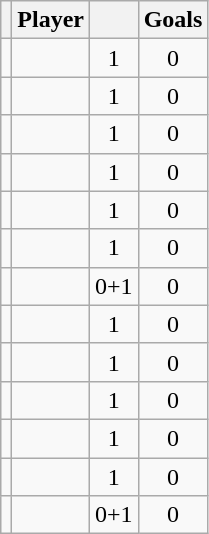<table class="wikitable sortable" style="text-align:center;">
<tr>
<th></th>
<th>Player</th>
<th></th>
<th>Goals</th>
</tr>
<tr>
<td></td>
<td align="left"></td>
<td>1</td>
<td>0</td>
</tr>
<tr>
<td></td>
<td align="left"></td>
<td>1</td>
<td>0</td>
</tr>
<tr>
<td></td>
<td align="left"></td>
<td>1</td>
<td>0</td>
</tr>
<tr>
<td></td>
<td align="left"></td>
<td>1</td>
<td>0</td>
</tr>
<tr>
<td></td>
<td align="left"></td>
<td>1</td>
<td>0</td>
</tr>
<tr>
<td></td>
<td align="left"></td>
<td>1</td>
<td>0</td>
</tr>
<tr>
<td></td>
<td align="left"></td>
<td>0+1</td>
<td>0</td>
</tr>
<tr>
<td></td>
<td align="left"></td>
<td>1</td>
<td>0</td>
</tr>
<tr>
<td></td>
<td align="left"></td>
<td>1</td>
<td>0</td>
</tr>
<tr>
<td></td>
<td align="left"></td>
<td>1</td>
<td>0</td>
</tr>
<tr>
<td></td>
<td align="left"></td>
<td>1</td>
<td>0</td>
</tr>
<tr>
<td></td>
<td align="left"></td>
<td>1</td>
<td>0</td>
</tr>
<tr>
<td></td>
<td align="left"></td>
<td>0+1</td>
<td>0</td>
</tr>
</table>
